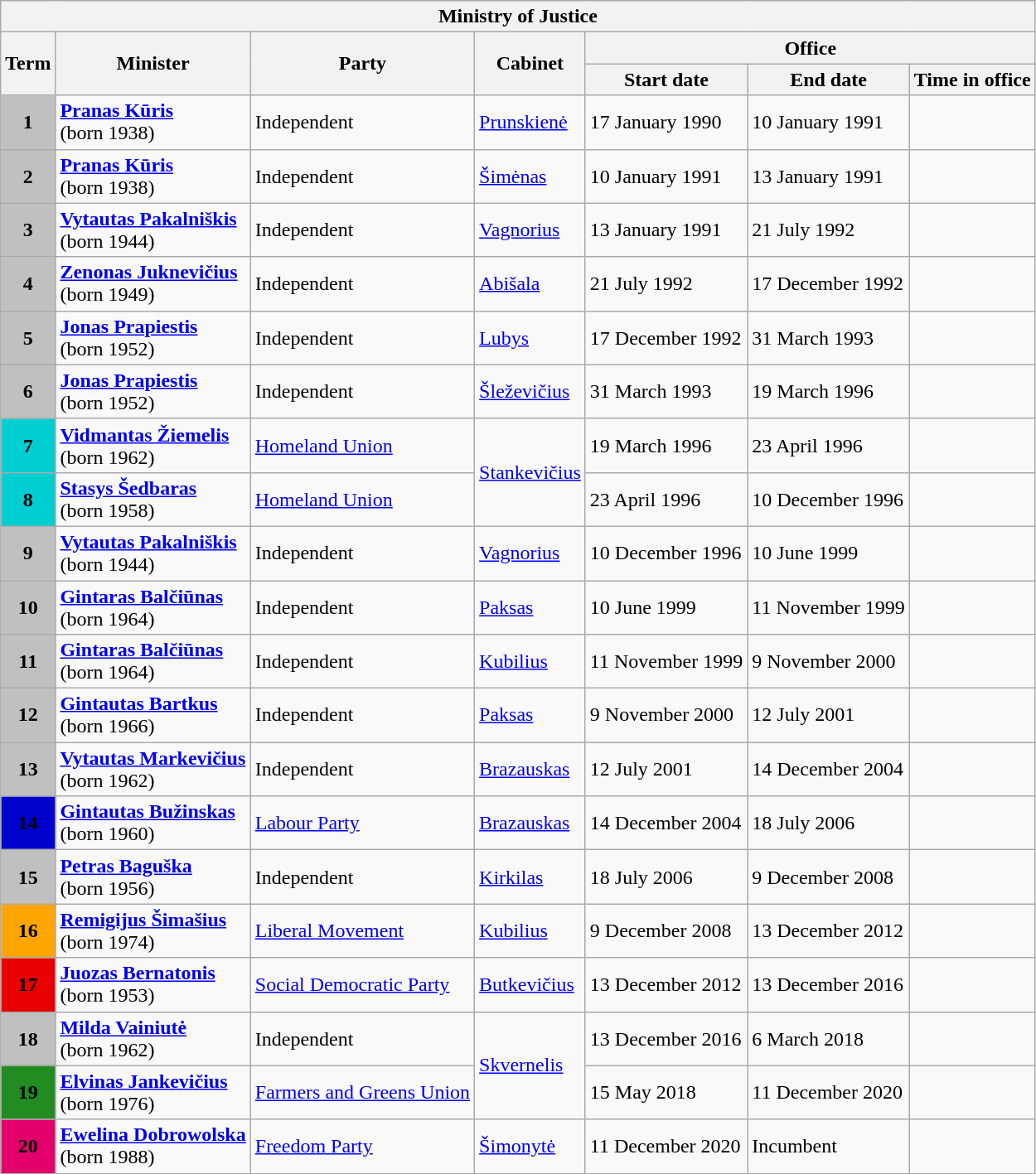<table class="wikitable" text-align:center;">
<tr>
<th colspan="7">Ministry of Justice</th>
</tr>
<tr>
<th rowspan=2>Term</th>
<th rowspan=2>Minister</th>
<th rowspan=2>Party</th>
<th rowspan=2>Cabinet</th>
<th rowspan=1 colspan=3>Office</th>
</tr>
<tr>
<th>Start date</th>
<th>End date</th>
<th>Time in office</th>
</tr>
<tr>
<th rowspan="1" style=background:#C0C0C0; color:white">1</th>
<td><strong><a href='#'>Pranas Kūris</a></strong> <br> (born 1938)</td>
<td>Independent</td>
<td><a href='#'>Prunskienė</a></td>
<td>17 January 1990</td>
<td>10 January 1991</td>
<td></td>
</tr>
<tr>
<th rowspan="1" style=background:#C0C0C0; color:white">2</th>
<td><strong><a href='#'>Pranas Kūris</a></strong> <br> (born 1938)</td>
<td>Independent</td>
<td><a href='#'>Šimėnas</a></td>
<td>10 January 1991</td>
<td>13 January 1991</td>
<td></td>
</tr>
<tr>
<th rowspan="1" style=background:#C0C0C0; color:white">3</th>
<td><strong><a href='#'>Vytautas Pakalniškis</a></strong> <br> (born 1944)</td>
<td>Independent</td>
<td><a href='#'>Vagnorius</a></td>
<td>13 January 1991</td>
<td>21 July 1992</td>
<td></td>
</tr>
<tr>
<th rowspan="1" style=background:#C0C0C0; color:white">4</th>
<td><strong><a href='#'>Zenonas Juknevičius</a></strong> <br> (born 1949)</td>
<td>Independent</td>
<td><a href='#'>Abišala</a></td>
<td>21 July 1992</td>
<td>17 December 1992</td>
<td></td>
</tr>
<tr>
<th rowspan="1" style=background:#C0C0C0; color:white">5</th>
<td><strong><a href='#'>Jonas Prapiestis</a></strong> <br> (born 1952)</td>
<td>Independent</td>
<td><a href='#'>Lubys</a></td>
<td>17 December 1992</td>
<td>31 March 1993</td>
<td></td>
</tr>
<tr>
<th rowspan="1" style=background:#C0C0C0; color:white">6</th>
<td><strong><a href='#'>Jonas Prapiestis</a></strong> <br> (born 1952)</td>
<td>Independent</td>
<td><a href='#'>Šleževičius</a></td>
<td>31 March 1993</td>
<td>19 March 1996</td>
<td></td>
</tr>
<tr>
<th rowspan="1" style=background:#00CED1; color:white">7</th>
<td><strong><a href='#'>Vidmantas Žiemelis</a></strong> <br> (born 1962)</td>
<td><a href='#'>Homeland Union</a></td>
<td rowspan="2"><a href='#'>Stankevičius</a></td>
<td>19 March 1996</td>
<td>23 April 1996</td>
<td></td>
</tr>
<tr>
<th rowspan="1" style=background:#00CED1; color:white">8</th>
<td><strong><a href='#'>Stasys Šedbaras</a></strong> <br> (born 1958)</td>
<td><a href='#'>Homeland Union</a></td>
<td>23 April 1996</td>
<td>10 December 1996</td>
<td></td>
</tr>
<tr>
<th rowspan="1" style=background:#C0C0C0; color:white">9</th>
<td><strong><a href='#'>Vytautas Pakalniškis</a></strong> <br> (born 1944)</td>
<td>Independent</td>
<td><a href='#'>Vagnorius</a></td>
<td>10 December 1996</td>
<td>10 June 1999</td>
<td></td>
</tr>
<tr>
<th rowspan="1" style=background:#C0C0C0; color:white">10</th>
<td><strong><a href='#'>Gintaras Balčiūnas</a></strong> <br> (born 1964)</td>
<td>Independent</td>
<td><a href='#'>Paksas</a></td>
<td>10 June 1999</td>
<td>11 November 1999</td>
<td></td>
</tr>
<tr>
<th rowspan="1" style=background:#C0C0C0; color:white">11</th>
<td><strong><a href='#'>Gintaras Balčiūnas</a></strong> <br> (born 1964)</td>
<td>Independent</td>
<td><a href='#'>Kubilius</a></td>
<td>11 November 1999</td>
<td>9 November 2000</td>
<td></td>
</tr>
<tr>
<th rowspan="1" style=background:#C0C0C0; color:white">12</th>
<td><strong><a href='#'>Gintautas Bartkus</a></strong> <br> (born 1966)</td>
<td>Independent</td>
<td><a href='#'>Paksas</a></td>
<td>9 November 2000</td>
<td>12 July 2001</td>
<td></td>
</tr>
<tr>
<th rowspan="1" style=background:#C0C0C0; color:white">13</th>
<td><strong><a href='#'>Vytautas Markevičius</a></strong> <br> (born 1962)</td>
<td>Independent</td>
<td><a href='#'>Brazauskas</a></td>
<td>12 July 2001</td>
<td>14 December 2004</td>
<td></td>
</tr>
<tr>
<th rowspan="1" style=background:#0000CD; color:white">14</th>
<td><strong><a href='#'>Gintautas Bužinskas</a></strong> <br> (born 1960)</td>
<td><a href='#'>Labour Party</a></td>
<td><a href='#'>Brazauskas</a></td>
<td>14 December 2004</td>
<td>18 July 2006</td>
<td></td>
</tr>
<tr>
<th rowspan="1" style=background:#C0C0C0; color:white">15</th>
<td><strong><a href='#'>Petras Baguška</a></strong> <br> (born 1956)</td>
<td>Independent</td>
<td><a href='#'>Kirkilas</a></td>
<td>18 July 2006</td>
<td>9 December 2008</td>
<td></td>
</tr>
<tr>
<th rowspan="1" style=background:#FFA500; color:white">16</th>
<td><strong><a href='#'>Remigijus Šimašius</a></strong> <br> (born 1974)</td>
<td><a href='#'>Liberal Movement</a></td>
<td><a href='#'>Kubilius</a></td>
<td>9 December 2008</td>
<td>13 December 2012</td>
<td></td>
</tr>
<tr>
<th rowspan="1" style=background:#E80000; color:white">17</th>
<td><strong><a href='#'>Juozas Bernatonis</a></strong> <br> (born 1953)</td>
<td><a href='#'>Social Democratic Party</a></td>
<td><a href='#'>Butkevičius</a></td>
<td>13 December 2012</td>
<td>13 December 2016</td>
<td></td>
</tr>
<tr>
<th rowspan="1" style=background:#C0C0C0; color:white">18</th>
<td><strong><a href='#'>Milda Vainiutė</a></strong> <br> (born 1962)</td>
<td>Independent</td>
<td rowspan="2"><a href='#'>Skvernelis</a></td>
<td>13 December 2016</td>
<td>6 March 2018</td>
<td></td>
</tr>
<tr>
<th rowspan="1" style=background:#228B22; color:white">19</th>
<td><strong><a href='#'>Elvinas Jankevičius</a></strong> <br> (born 1976)</td>
<td><a href='#'>Farmers and Greens Union</a></td>
<td>15 May 2018</td>
<td>11 December 2020</td>
<td></td>
</tr>
<tr>
<th rowspan="1" style=background:#E3006B; color:white">20</th>
<td><strong><a href='#'>Ewelina Dobrowolska</a></strong> <br> (born 1988)</td>
<td><a href='#'>Freedom Party</a></td>
<td><a href='#'>Šimonytė</a></td>
<td>11 December 2020</td>
<td>Incumbent</td>
<td></td>
</tr>
</table>
